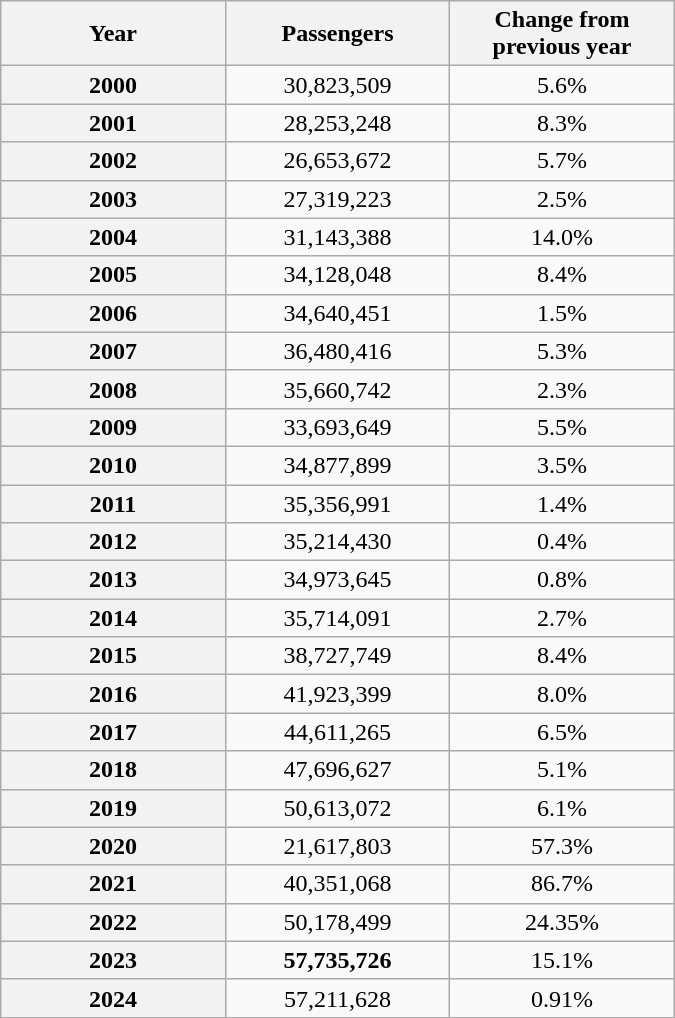<table class="wikitable" style="width:450px;">
<tr>
<th style="width:75px">Year</th>
<th style="width:75px">Passengers</th>
<th style="width:75px">Change from previous year</th>
</tr>
<tr align=center>
<th>2000</th>
<td>30,823,509</td>
<td>5.6%</td>
</tr>
<tr align=center>
<th>2001</th>
<td>28,253,248</td>
<td>8.3%</td>
</tr>
<tr align=center>
<th>2002</th>
<td>26,653,672</td>
<td>5.7%</td>
</tr>
<tr align=center>
<th>2003</th>
<td>27,319,223</td>
<td>2.5%</td>
</tr>
<tr align=center>
<th>2004</th>
<td>31,143,388</td>
<td>14.0%</td>
</tr>
<tr align=center>
<th>2005</th>
<td>34,128,048</td>
<td>8.4%</td>
</tr>
<tr align=center>
<th>2006</th>
<td>34,640,451</td>
<td>1.5%</td>
</tr>
<tr align=center>
<th>2007</th>
<td>36,480,416</td>
<td>5.3%</td>
</tr>
<tr align=center>
<th>2008</th>
<td>35,660,742</td>
<td>2.3%</td>
</tr>
<tr align=center>
<th>2009</th>
<td>33,693,649</td>
<td>5.5%</td>
</tr>
<tr align=center>
<th>2010</th>
<td>34,877,899</td>
<td>3.5%</td>
</tr>
<tr align=center>
<th>2011</th>
<td>35,356,991</td>
<td>1.4%</td>
</tr>
<tr align=center>
<th>2012</th>
<td>35,214,430</td>
<td>0.4%</td>
</tr>
<tr align=center>
<th>2013</th>
<td>34,973,645</td>
<td>0.8%</td>
</tr>
<tr align=center>
<th>2014</th>
<td>35,714,091</td>
<td>2.7%</td>
</tr>
<tr align=center>
<th>2015</th>
<td>38,727,749</td>
<td>8.4%</td>
</tr>
<tr align=center>
<th>2016</th>
<td>41,923,399</td>
<td>8.0%</td>
</tr>
<tr align=center>
<th>2017</th>
<td>44,611,265</td>
<td>6.5%</td>
</tr>
<tr align=center>
<th>2018</th>
<td>47,696,627</td>
<td>5.1%</td>
</tr>
<tr align=center>
<th>2019</th>
<td>50,613,072</td>
<td>6.1%</td>
</tr>
<tr align=center>
<th>2020</th>
<td>21,617,803</td>
<td>57.3%</td>
</tr>
<tr align=center>
<th>2021</th>
<td>40,351,068</td>
<td>86.7%</td>
</tr>
<tr align=center>
<th>2022</th>
<td>50,178,499</td>
<td>24.35%</td>
</tr>
<tr align=center>
<th>2023</th>
<td><strong>57,735,726</strong></td>
<td>15.1%</td>
</tr>
<tr align=center>
<th>2024</th>
<td>57,211,628</td>
<td>0.91%</td>
</tr>
</table>
